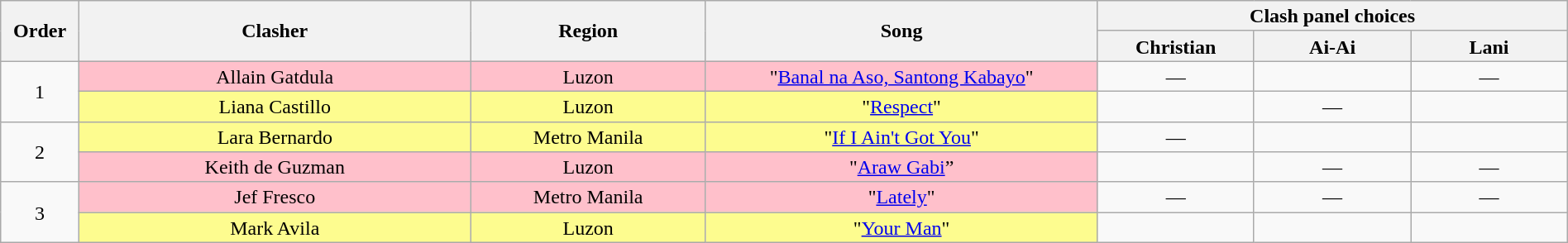<table class="wikitable" style="text-align:center; line-height:17px; width:100%;">
<tr>
<th rowspan="2" width="5%">Order</th>
<th rowspan="2" width="25%">Clasher</th>
<th rowspan="2">Region</th>
<th rowspan="2" width="25%">Song</th>
<th colspan="3" width="30%">Clash panel choices</th>
</tr>
<tr>
<th width="10%">Christian</th>
<th width="10%">Ai-Ai</th>
<th width="10%">Lani</th>
</tr>
<tr>
<td rowspan=2>1</td>
<td style="background:pink;">Allain Gatdula</td>
<td style="background:pink;">Luzon</td>
<td style="background:pink;">"<a href='#'>Banal na Aso, Santong Kabayo</a>"</td>
<td>—</td>
<td><strong></strong></td>
<td>—</td>
</tr>
<tr>
<td style="background:#fdfc8f;">Liana Castillo</td>
<td style="background:#fdfc8f;">Luzon</td>
<td style="background:#fdfc8f;">"<a href='#'>Respect</a>"</td>
<td><strong></strong></td>
<td>—</td>
<td><strong></strong></td>
</tr>
<tr>
<td rowspan="2">2</td>
<td style="background:#fdfc8f;">Lara Bernardo</td>
<td style="background:#fdfc8f;">Metro Manila</td>
<td style="background:#fdfc8f;">"<a href='#'>If I Ain't Got You</a>"</td>
<td>—</td>
<td><strong></strong></td>
<td><strong></strong></td>
</tr>
<tr>
<td style="background:pink;">Keith de Guzman</td>
<td style="background:pink;">Luzon</td>
<td style="background:pink;">"<a href='#'>Araw Gabi</a>”</td>
<td><strong></strong></td>
<td>—</td>
<td>—</td>
</tr>
<tr>
<td rowspan="2">3</td>
<td style="background:pink;">Jef Fresco</td>
<td style="background:pink;">Metro Manila</td>
<td style="background:pink;">"<a href='#'>Lately</a>"</td>
<td>—</td>
<td>—</td>
<td>—</td>
</tr>
<tr>
<td style="background:#fdfc8f;">Mark Avila</td>
<td style="background:#fdfc8f;">Luzon</td>
<td style="background:#fdfc8f;">"<a href='#'>Your Man</a>"</td>
<td><strong></strong></td>
<td><strong></strong></td>
<td><strong></strong></td>
</tr>
</table>
